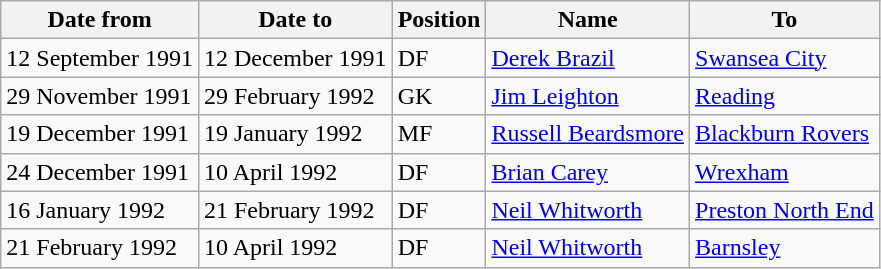<table class="wikitable">
<tr>
<th>Date from</th>
<th>Date to</th>
<th>Position</th>
<th>Name</th>
<th>To</th>
</tr>
<tr>
<td>12 September 1991</td>
<td>12 December 1991</td>
<td>DF</td>
<td> <a href='#'>Derek Brazil</a></td>
<td> <a href='#'>Swansea City</a></td>
</tr>
<tr>
<td>29 November 1991</td>
<td>29 February 1992</td>
<td>GK</td>
<td> <a href='#'>Jim Leighton</a></td>
<td> <a href='#'>Reading</a></td>
</tr>
<tr>
<td>19 December 1991</td>
<td>19 January 1992</td>
<td>MF</td>
<td> <a href='#'>Russell Beardsmore</a></td>
<td> <a href='#'>Blackburn Rovers</a></td>
</tr>
<tr>
<td>24 December 1991</td>
<td>10 April 1992</td>
<td>DF</td>
<td> <a href='#'>Brian Carey</a></td>
<td> <a href='#'>Wrexham</a></td>
</tr>
<tr>
<td>16 January 1992</td>
<td>21 February 1992</td>
<td>DF</td>
<td> <a href='#'>Neil Whitworth</a></td>
<td> <a href='#'>Preston North End</a></td>
</tr>
<tr>
<td>21 February 1992</td>
<td>10 April 1992</td>
<td>DF</td>
<td> <a href='#'>Neil Whitworth</a></td>
<td> <a href='#'>Barnsley</a></td>
</tr>
</table>
